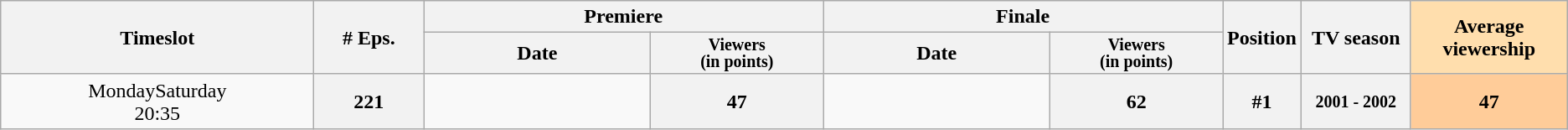<table class="wikitable">
<tr>
<th style="width:20%;" rowspan="2">Timeslot</th>
<th style="width:7%;" rowspan="2"># Eps.</th>
<th colspan=2>Premiere</th>
<th colspan=2>Finale</th>
<th style="width:5%;" rowspan="2">Position</th>
<th style="width:7%;" rowspan="2">TV season</th>
<th style="width:10%; background:#ffdead;" rowspan="2">Average viewership</th>
</tr>
<tr>
<th>Date</th>
<th span style="width:11%; font-size:smaller; line-height:100%;">Viewers<br>(in points)</th>
<th>Date</th>
<th span style="width:11%; font-size:smaller; line-height:100%;">Viewers<br>(in points)</th>
</tr>
<tr>
<td rowspan="1" style="text-align:center;">MondaySaturday<br>20:35</td>
<th>221</th>
<td style="font-size:11px;line-height:110%"></td>
<th>47</th>
<td style="font-size:11px;line-height:110%"></td>
<th>62</th>
<th>#1</th>
<th style="font-size:smaller">2001 - 2002</th>
<th style="background:#fc9;">47</th>
</tr>
</table>
